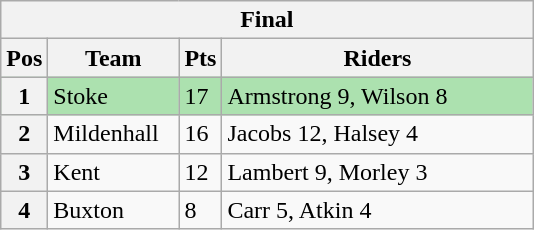<table class="wikitable">
<tr>
<th colspan="4">Final</th>
</tr>
<tr>
<th width=20>Pos</th>
<th width=80>Team</th>
<th width=20>Pts</th>
<th width=200>Riders</th>
</tr>
<tr style="background:#ACE1AF;">
<th>1</th>
<td>Stoke</td>
<td>17</td>
<td>Armstrong 9, Wilson 8</td>
</tr>
<tr>
<th>2</th>
<td>Mildenhall</td>
<td>16</td>
<td>Jacobs 12, Halsey 4</td>
</tr>
<tr>
<th>3</th>
<td>Kent</td>
<td>12</td>
<td>Lambert 9, Morley 3</td>
</tr>
<tr>
<th>4</th>
<td>Buxton</td>
<td>8</td>
<td>Carr 5, Atkin 4</td>
</tr>
</table>
